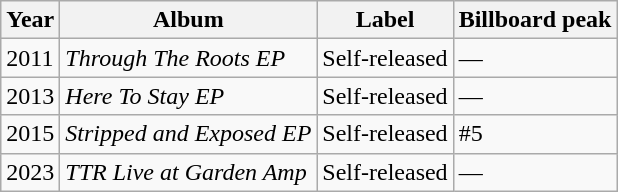<table class="wikitable">
<tr>
<th>Year</th>
<th>Album</th>
<th>Label</th>
<th>Billboard peak</th>
</tr>
<tr>
<td>2011</td>
<td><em>Through The Roots EP</em></td>
<td>Self-released</td>
<td>—</td>
</tr>
<tr>
<td>2013</td>
<td><em>Here To Stay EP</em></td>
<td>Self-released</td>
<td>—</td>
</tr>
<tr>
<td>2015</td>
<td><em>Stripped and Exposed EP</em></td>
<td>Self-released</td>
<td>#5</td>
</tr>
<tr>
<td>2023</td>
<td><em>TTR Live at Garden Amp</em></td>
<td>Self-released</td>
<td>—</td>
</tr>
</table>
